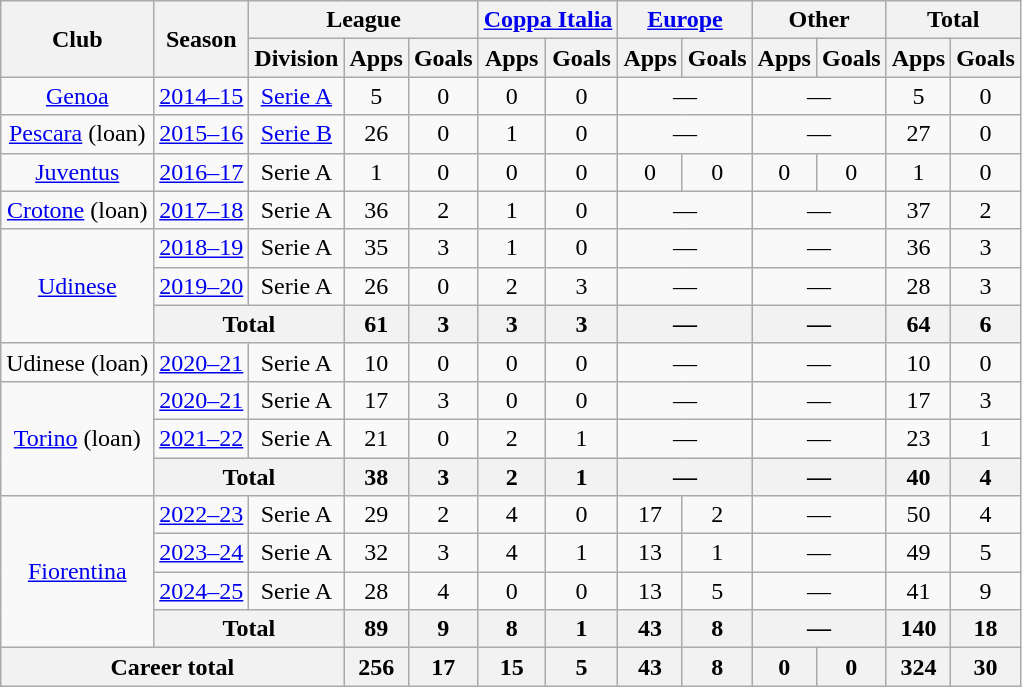<table class="wikitable" style="text-align:center">
<tr>
<th rowspan="2">Club</th>
<th rowspan="2">Season</th>
<th colspan="3">League</th>
<th colspan="2"><a href='#'>Coppa Italia</a></th>
<th colspan="2"><a href='#'>Europe</a></th>
<th colspan="2">Other</th>
<th colspan="2">Total</th>
</tr>
<tr>
<th>Division</th>
<th>Apps</th>
<th>Goals</th>
<th>Apps</th>
<th>Goals</th>
<th>Apps</th>
<th>Goals</th>
<th>Apps</th>
<th>Goals</th>
<th>Apps</th>
<th>Goals</th>
</tr>
<tr>
<td><a href='#'>Genoa</a></td>
<td><a href='#'>2014–15</a></td>
<td><a href='#'>Serie A</a></td>
<td>5</td>
<td>0</td>
<td>0</td>
<td>0</td>
<td colspan="2">—</td>
<td colspan="2">—</td>
<td>5</td>
<td>0</td>
</tr>
<tr>
<td><a href='#'>Pescara</a> (loan)</td>
<td><a href='#'>2015–16</a></td>
<td><a href='#'>Serie B</a></td>
<td>26</td>
<td>0</td>
<td>1</td>
<td>0</td>
<td colspan="2">—</td>
<td colspan="2">—</td>
<td>27</td>
<td>0</td>
</tr>
<tr>
<td><a href='#'>Juventus</a></td>
<td><a href='#'>2016–17</a></td>
<td>Serie A</td>
<td>1</td>
<td>0</td>
<td>0</td>
<td>0</td>
<td>0</td>
<td>0</td>
<td>0</td>
<td>0</td>
<td>1</td>
<td>0</td>
</tr>
<tr>
<td><a href='#'>Crotone</a> (loan)</td>
<td><a href='#'>2017–18</a></td>
<td>Serie A</td>
<td>36</td>
<td>2</td>
<td>1</td>
<td>0</td>
<td colspan="2">—</td>
<td colspan="2">—</td>
<td>37</td>
<td>2</td>
</tr>
<tr>
<td rowspan="3"><a href='#'>Udinese</a></td>
<td><a href='#'>2018–19</a></td>
<td>Serie A</td>
<td>35</td>
<td>3</td>
<td>1</td>
<td>0</td>
<td colspan="2">—</td>
<td colspan="2">—</td>
<td>36</td>
<td>3</td>
</tr>
<tr>
<td><a href='#'>2019–20</a></td>
<td>Serie A</td>
<td>26</td>
<td>0</td>
<td>2</td>
<td>3</td>
<td colspan="2">—</td>
<td colspan="2">—</td>
<td>28</td>
<td>3</td>
</tr>
<tr>
<th colspan="2">Total</th>
<th>61</th>
<th>3</th>
<th>3</th>
<th>3</th>
<th colspan="2">—</th>
<th colspan="2">—</th>
<th>64</th>
<th>6</th>
</tr>
<tr>
<td>Udinese (loan)</td>
<td><a href='#'>2020–21</a></td>
<td>Serie A</td>
<td>10</td>
<td>0</td>
<td>0</td>
<td>0</td>
<td colspan="2">—</td>
<td colspan="2">—</td>
<td>10</td>
<td>0</td>
</tr>
<tr>
<td rowspan="3"><a href='#'>Torino</a> (loan)</td>
<td><a href='#'>2020–21</a></td>
<td>Serie A</td>
<td>17</td>
<td>3</td>
<td>0</td>
<td>0</td>
<td colspan="2">—</td>
<td colspan="2">—</td>
<td>17</td>
<td>3</td>
</tr>
<tr>
<td><a href='#'>2021–22</a></td>
<td>Serie A</td>
<td>21</td>
<td>0</td>
<td>2</td>
<td>1</td>
<td colspan="2">—</td>
<td colspan="2">—</td>
<td>23</td>
<td>1</td>
</tr>
<tr>
<th colspan="2">Total</th>
<th>38</th>
<th>3</th>
<th>2</th>
<th>1</th>
<th colspan="2">—</th>
<th colspan="2">—</th>
<th>40</th>
<th>4</th>
</tr>
<tr>
<td rowspan="4"><a href='#'>Fiorentina</a></td>
<td><a href='#'>2022–23</a></td>
<td>Serie A</td>
<td>29</td>
<td>2</td>
<td>4</td>
<td>0</td>
<td>17</td>
<td>2</td>
<td colspan="2">—</td>
<td>50</td>
<td>4</td>
</tr>
<tr>
<td><a href='#'>2023–24</a></td>
<td>Serie A</td>
<td>32</td>
<td>3</td>
<td>4</td>
<td>1</td>
<td>13</td>
<td>1</td>
<td colspan="2">—</td>
<td>49</td>
<td>5</td>
</tr>
<tr>
<td><a href='#'>2024–25</a></td>
<td>Serie A</td>
<td>28</td>
<td>4</td>
<td>0</td>
<td>0</td>
<td>13</td>
<td>5</td>
<td colspan="2">—</td>
<td>41</td>
<td>9</td>
</tr>
<tr>
<th colspan="2">Total</th>
<th>89</th>
<th>9</th>
<th>8</th>
<th>1</th>
<th>43</th>
<th>8</th>
<th colspan="2">—</th>
<th>140</th>
<th>18</th>
</tr>
<tr>
<th colspan="3">Career total</th>
<th>256</th>
<th>17</th>
<th>15</th>
<th>5</th>
<th>43</th>
<th>8</th>
<th>0</th>
<th>0</th>
<th>324</th>
<th>30</th>
</tr>
</table>
